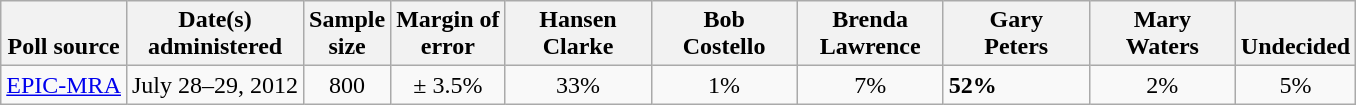<table class="wikitable">
<tr valign= bottom>
<th>Poll source</th>
<th>Date(s)<br>administered</th>
<th>Sample<br>size</th>
<th>Margin of<br>error</th>
<th style="width:90px;">Hansen<br>Clarke</th>
<th style="width:90px;">Bob<br>Costello</th>
<th style="width:90px;">Brenda<br>Lawrence</th>
<th style="width:90px;">Gary<br>Peters</th>
<th style="width:90px;">Mary<br>Waters</th>
<th>Undecided</th>
</tr>
<tr>
<td><a href='#'>EPIC-MRA</a></td>
<td align=center>July 28–29, 2012</td>
<td align=center>800</td>
<td align=center>± 3.5%</td>
<td align=center>33%</td>
<td align=center>1%</td>
<td align=center>7%</td>
<td><strong>52%</strong></td>
<td align=center>2%</td>
<td align=center>5%</td>
</tr>
</table>
